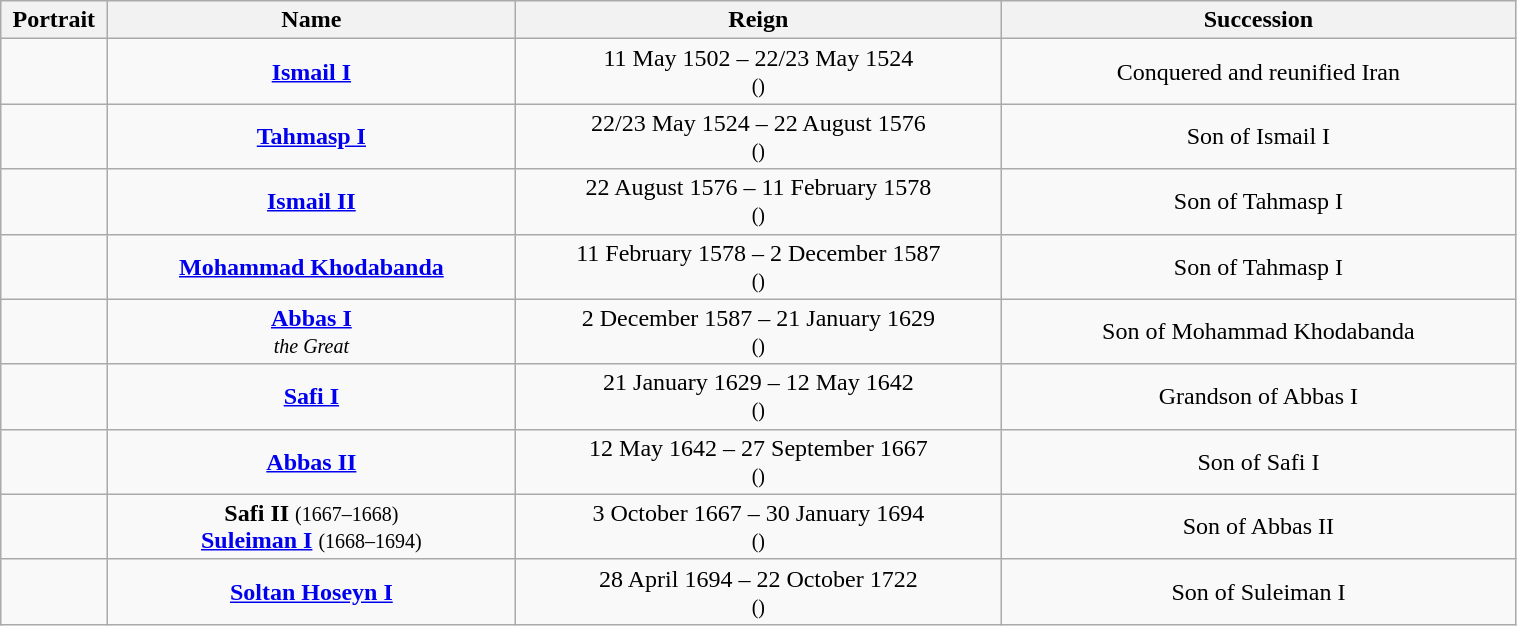<table class="wikitable" style="text-align:center; width:80%;">
<tr>
<th width="7%">Portrait</th>
<th width="27%">Name</th>
<th width="32%">Reign</th>
<th width="34%">Succession</th>
</tr>
<tr>
<td></td>
<td><strong><a href='#'>Ismail I</a></strong></td>
<td>11 May 1502 – 22/23 May 1524<br><small>()</small></td>
<td>Conquered and reunified Iran</td>
</tr>
<tr>
<td></td>
<td><strong><a href='#'>Tahmasp I</a></strong></td>
<td>22/23 May 1524 – 22 August 1576<br><small>()</small></td>
<td>Son of Ismail I</td>
</tr>
<tr>
<td></td>
<td><strong><a href='#'>Ismail II</a></strong></td>
<td>22 August 1576 – 11 February 1578<br><small>()</small></td>
<td>Son of Tahmasp I</td>
</tr>
<tr>
<td></td>
<td><strong><a href='#'>Mohammad Khodabanda</a></strong></td>
<td>11 February 1578 – 2 December 1587<br><small>()</small></td>
<td>Son of Tahmasp I</td>
</tr>
<tr>
<td></td>
<td><strong><a href='#'>Abbas I</a></strong><br><small><em>the Great</em></small></td>
<td>2 December 1587 – 21 January 1629<br><small>()</small></td>
<td>Son of Mohammad Khodabanda</td>
</tr>
<tr>
<td></td>
<td><strong><a href='#'>Safi I</a></strong></td>
<td>21 January 1629 – 12 May 1642<br><small>()</small></td>
<td>Grandson of Abbas I</td>
</tr>
<tr>
<td></td>
<td><strong><a href='#'>Abbas II</a></strong></td>
<td>12 May 1642 – 27 September 1667<br><small>()</small></td>
<td>Son of Safi I</td>
</tr>
<tr>
<td></td>
<td><strong>Safi II</strong> <small>(1667–1668)</small><br><strong><a href='#'>Suleiman I</a></strong> <small>(1668–1694)</small></td>
<td>3 October 1667 – 30 January 1694<br><small>()</small></td>
<td>Son of Abbas II</td>
</tr>
<tr>
<td></td>
<td><strong><a href='#'>Soltan Hoseyn I</a></strong></td>
<td>28 April 1694 – 22 October 1722<br><small>()</small></td>
<td>Son of Suleiman I</td>
</tr>
</table>
